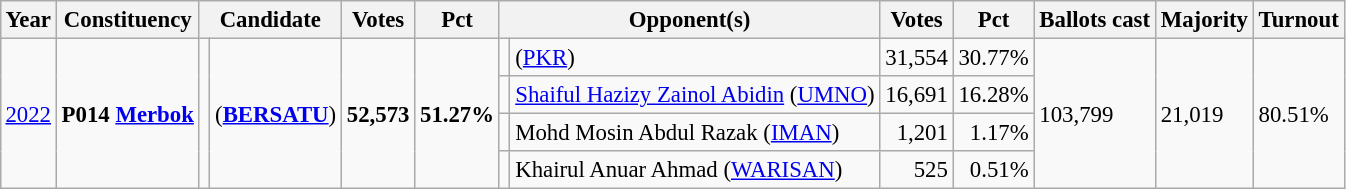<table class="wikitable" style="margin:0.5em ; font-size:95%">
<tr>
<th>Year</th>
<th>Constituency</th>
<th colspan=2>Candidate</th>
<th>Votes</th>
<th>Pct</th>
<th colspan=2>Opponent(s)</th>
<th>Votes</th>
<th>Pct</th>
<th>Ballots cast</th>
<th>Majority</th>
<th>Turnout</th>
</tr>
<tr>
<td rowspan=4><a href='#'>2022</a></td>
<td rowspan=4><strong>P014 <a href='#'>Merbok</a></strong></td>
<td rowspan=4 bgcolor=></td>
<td rowspan=4> (<a href='#'><strong>BERSATU</strong></a>)</td>
<td rowspan=4 align="right"><strong>52,573</strong></td>
<td rowspan=4><strong>51.27%</strong></td>
<td></td>
<td> (<a href='#'>PKR</a>)</td>
<td align="right">31,554</td>
<td>30.77%</td>
<td rowspan=4>103,799</td>
<td rowspan=4>21,019</td>
<td rowspan=4>80.51%</td>
</tr>
<tr>
<td></td>
<td><a href='#'>Shaiful Hazizy Zainol Abidin</a> (<a href='#'>UMNO</a>)</td>
<td align="right">16,691</td>
<td>16.28%</td>
</tr>
<tr>
<td></td>
<td>Mohd Mosin Abdul Razak  (<a href='#'>IMAN</a>)</td>
<td align=right>1,201</td>
<td align=right>1.17%</td>
</tr>
<tr>
<td></td>
<td>Khairul Anuar Ahmad (<a href='#'>WARISAN</a>)</td>
<td align=right>525</td>
<td align=right>0.51%</td>
</tr>
</table>
